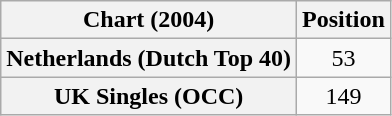<table class="wikitable plainrowheaders" style="text-align:center">
<tr>
<th scope="col">Chart (2004)</th>
<th scope="col">Position</th>
</tr>
<tr>
<th scope="row">Netherlands (Dutch Top 40)</th>
<td>53</td>
</tr>
<tr>
<th scope="row">UK Singles (OCC)</th>
<td>149</td>
</tr>
</table>
